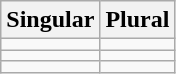<table class="wikitable">
<tr>
<th>Singular</th>
<th>Plural</th>
</tr>
<tr>
<td></td>
<td></td>
</tr>
<tr>
<td></td>
<td></td>
</tr>
<tr>
<td></td>
<td></td>
</tr>
</table>
